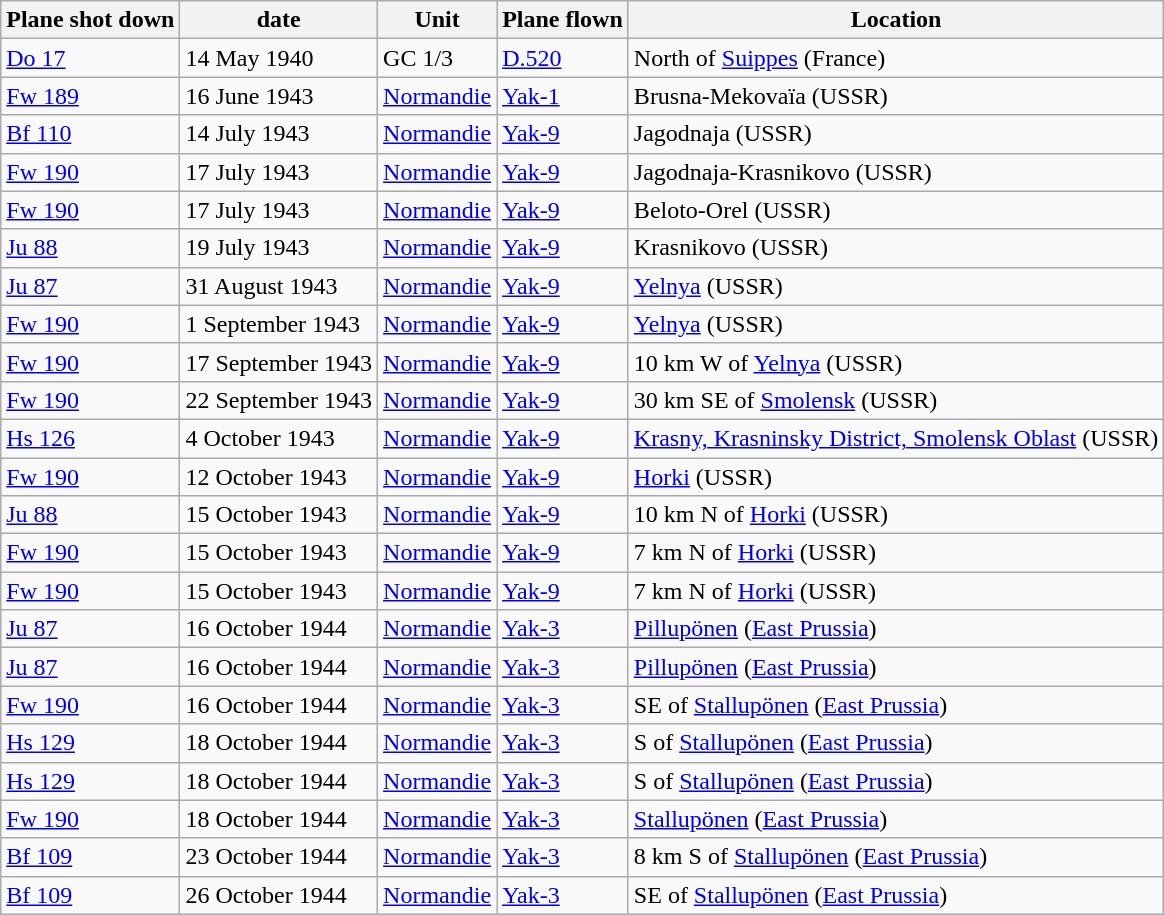<table class="wikitable">
<tr>
<th>Plane shot down</th>
<th>date</th>
<th>Unit</th>
<th>Plane flown</th>
<th>Location</th>
</tr>
<tr>
<td><a href='#'>Do 17</a></td>
<td>14 May 1940</td>
<td>GC 1/3</td>
<td><a href='#'>D.520</a></td>
<td>North of <a href='#'>Suippes</a> (France)</td>
</tr>
<tr>
<td><a href='#'>Fw 189</a></td>
<td>16 June 1943</td>
<td><a href='#'>Normandie</a></td>
<td><a href='#'>Yak-1</a></td>
<td>Brusna-Mekovaïa (USSR)</td>
</tr>
<tr>
<td><a href='#'>Bf 110</a></td>
<td>14 July 1943</td>
<td><a href='#'>Normandie</a></td>
<td><a href='#'>Yak-9</a></td>
<td>Jagodnaja (USSR)</td>
</tr>
<tr>
<td><a href='#'>Fw 190</a></td>
<td>17 July 1943</td>
<td><a href='#'>Normandie</a></td>
<td><a href='#'>Yak-9</a></td>
<td>Jagodnaja-Krasnikovo (USSR)</td>
</tr>
<tr>
<td><a href='#'>Fw 190</a></td>
<td>17 July 1943</td>
<td><a href='#'>Normandie</a></td>
<td><a href='#'>Yak-9</a></td>
<td>Beloto-Orel (USSR)</td>
</tr>
<tr>
<td><a href='#'>Ju 88</a></td>
<td>19 July 1943</td>
<td><a href='#'>Normandie</a></td>
<td><a href='#'>Yak-9</a></td>
<td>Krasnikovo (USSR)</td>
</tr>
<tr>
<td><a href='#'>Ju 87</a></td>
<td>31 August 1943</td>
<td><a href='#'>Normandie</a></td>
<td><a href='#'>Yak-9</a></td>
<td><a href='#'>Yelnya</a> (USSR)</td>
</tr>
<tr>
<td><a href='#'>Fw 190</a></td>
<td>1 September 1943</td>
<td><a href='#'>Normandie</a></td>
<td><a href='#'>Yak-9</a></td>
<td><a href='#'>Yelnya</a> (USSR)</td>
</tr>
<tr>
<td><a href='#'>Fw 190</a></td>
<td>17 September 1943</td>
<td><a href='#'>Normandie</a></td>
<td><a href='#'>Yak-9</a></td>
<td>10 km W of <a href='#'>Yelnya</a> (USSR)</td>
</tr>
<tr>
<td><a href='#'>Fw 190</a></td>
<td>22 September 1943</td>
<td><a href='#'>Normandie</a></td>
<td><a href='#'>Yak-9</a></td>
<td>30 km SE of <a href='#'>Smolensk</a> (USSR)</td>
</tr>
<tr>
<td><a href='#'>Hs 126</a></td>
<td>4 October 1943</td>
<td><a href='#'>Normandie</a></td>
<td><a href='#'>Yak-9</a></td>
<td><a href='#'>Krasny, Krasninsky District, Smolensk Oblast</a> (USSR)</td>
</tr>
<tr>
<td><a href='#'>Fw 190</a></td>
<td>12 October 1943</td>
<td><a href='#'>Normandie</a></td>
<td><a href='#'>Yak-9</a></td>
<td><a href='#'>Horki</a> (USSR)</td>
</tr>
<tr>
<td><a href='#'>Ju 88</a></td>
<td>15 October 1943</td>
<td><a href='#'>Normandie</a></td>
<td><a href='#'>Yak-9</a></td>
<td>10 km N of <a href='#'>Horki</a> (USSR)</td>
</tr>
<tr>
<td><a href='#'>Fw 190</a></td>
<td>15 October 1943</td>
<td><a href='#'>Normandie</a></td>
<td><a href='#'>Yak-9</a></td>
<td>7 km N of <a href='#'>Horki</a> (USSR)</td>
</tr>
<tr>
<td><a href='#'>Fw 190</a></td>
<td>15 October 1943</td>
<td><a href='#'>Normandie</a></td>
<td><a href='#'>Yak-9</a></td>
<td>7 km N of <a href='#'>Horki</a> (USSR)</td>
</tr>
<tr>
<td><a href='#'>Ju 87</a></td>
<td>16 October 1944</td>
<td><a href='#'>Normandie</a></td>
<td><a href='#'>Yak-3</a></td>
<td><a href='#'>Pillupönen</a> (<a href='#'>East Prussia</a>)</td>
</tr>
<tr>
<td><a href='#'>Ju 87</a></td>
<td>16 October 1944</td>
<td><a href='#'>Normandie</a></td>
<td><a href='#'>Yak-3</a></td>
<td><a href='#'>Pillupönen</a> (<a href='#'>East Prussia</a>)</td>
</tr>
<tr>
<td><a href='#'>Fw 190</a></td>
<td>16 October 1944</td>
<td><a href='#'>Normandie</a></td>
<td><a href='#'>Yak-3</a></td>
<td>SE of <a href='#'>Stallupönen</a> (<a href='#'>East Prussia</a>)</td>
</tr>
<tr>
<td><a href='#'>Hs 129</a></td>
<td>18 October 1944</td>
<td><a href='#'>Normandie</a></td>
<td><a href='#'>Yak-3</a></td>
<td>S of <a href='#'>Stallupönen</a> (<a href='#'>East Prussia</a>)</td>
</tr>
<tr>
<td><a href='#'>Hs 129</a></td>
<td>18 October 1944</td>
<td><a href='#'>Normandie</a></td>
<td><a href='#'>Yak-3</a></td>
<td>S of <a href='#'>Stallupönen</a> (<a href='#'>East Prussia</a>)</td>
</tr>
<tr>
<td><a href='#'>Fw 190</a></td>
<td>18 October 1944</td>
<td><a href='#'>Normandie</a></td>
<td><a href='#'>Yak-3</a></td>
<td><a href='#'>Stallupönen</a> (<a href='#'>East Prussia</a>)</td>
</tr>
<tr>
<td><a href='#'>Bf 109</a></td>
<td>23 October 1944</td>
<td><a href='#'>Normandie</a></td>
<td><a href='#'>Yak-3</a></td>
<td>8 km S of <a href='#'>Stallupönen</a> (<a href='#'>East Prussia</a>)</td>
</tr>
<tr>
<td><a href='#'>Bf 109</a></td>
<td>26 October 1944</td>
<td><a href='#'>Normandie</a></td>
<td><a href='#'>Yak-3</a></td>
<td>SE of <a href='#'>Stallupönen</a> (<a href='#'>East Prussia</a>)</td>
</tr>
</table>
